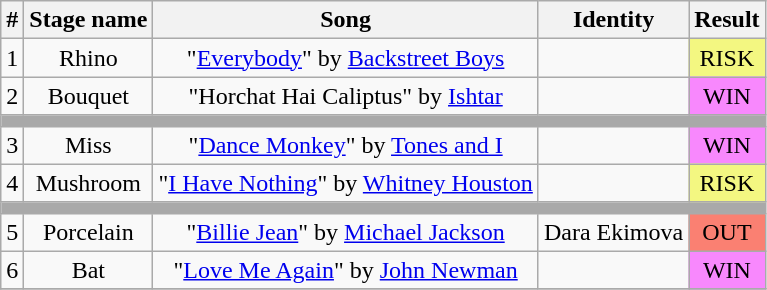<table class="wikitable plainrowheaders" style="text-align: center;">
<tr>
<th>#</th>
<th>Stage name</th>
<th>Song</th>
<th>Identity</th>
<th>Result</th>
</tr>
<tr>
<td>1</td>
<td>Rhino</td>
<td>"<a href='#'>Everybody</a>" by <a href='#'>Backstreet Boys</a></td>
<td></td>
<td bgcolor="#F3F781">RISK</td>
</tr>
<tr>
<td>2</td>
<td>Bouquet</td>
<td>"Horchat Hai Caliptus" by <a href='#'>Ishtar</a></td>
<td></td>
<td bgcolor="#F888FD">WIN</td>
</tr>
<tr>
<td colspan="5" style="background:darkgray"></td>
</tr>
<tr>
<td>3</td>
<td>Miss</td>
<td>"<a href='#'>Dance Monkey</a>" by <a href='#'>Tones and I</a></td>
<td></td>
<td bgcolor="#F888FD">WIN</td>
</tr>
<tr>
<td>4</td>
<td>Mushroom</td>
<td>"<a href='#'>I Have Nothing</a>" by <a href='#'>Whitney Houston</a></td>
<td></td>
<td bgcolor="#F3F781">RISK</td>
</tr>
<tr>
<td colspan="5" style="background:darkgray"></td>
</tr>
<tr>
<td>5</td>
<td>Porcelain</td>
<td>"<a href='#'>Billie Jean</a>" by <a href='#'>Michael Jackson</a></td>
<td>Dara Ekimova</td>
<td bgcolor=salmon>OUT</td>
</tr>
<tr>
<td>6</td>
<td>Bat</td>
<td>"<a href='#'>Love Me Again</a>" by <a href='#'>John Newman</a></td>
<td></td>
<td bgcolor="#F888FD">WIN</td>
</tr>
<tr>
</tr>
</table>
